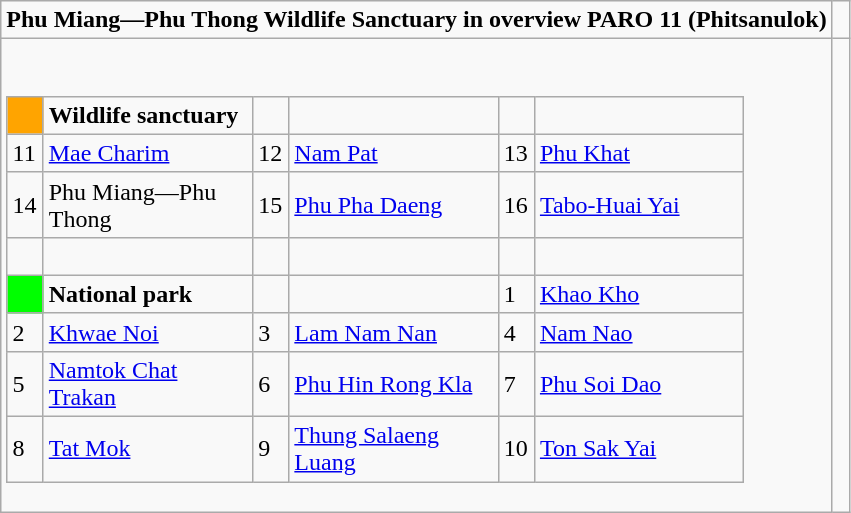<table role="presentation" class="wikitable mw-collapsible mw-collapsed">
<tr>
<td><strong>Phu Miang—Phu Thong Wildlife Sanctuary in overview PARO 11 (Phitsanulok)</strong></td>
<td> </td>
</tr>
<tr>
<td><br><table class= "wikitable" style= "width:90%;">
<tr>
<td style="width:3%; background:#FFA400;"> </td>
<td style="width:27%;"><strong>Wildlife sanctuary</strong></td>
<td style="width:3%;"> </td>
<td style="width:27%;"> </td>
<td style="width:3%;"> </td>
<td style="width:27%;"> </td>
</tr>
<tr>
<td>11</td>
<td><a href='#'>Mae Charim</a></td>
<td>12</td>
<td><a href='#'>Nam Pat</a></td>
<td>13</td>
<td><a href='#'>Phu Khat</a></td>
</tr>
<tr>
<td>14</td>
<td>Phu Miang—Phu Thong</td>
<td>15</td>
<td><a href='#'>Phu Pha Daeng</a></td>
<td>16</td>
<td><a href='#'>Tabo-Huai Yai</a></td>
</tr>
<tr>
<td> </td>
<td> </td>
<td> </td>
<td> </td>
<td> </td>
<td> </td>
</tr>
<tr>
<td style="background:#00FF00;"> </td>
<td><strong>National park</strong></td>
<td> </td>
<td> </td>
<td>1</td>
<td><a href='#'>Khao Kho</a></td>
</tr>
<tr>
<td>2</td>
<td><a href='#'>Khwae Noi</a></td>
<td>3</td>
<td><a href='#'>Lam Nam Nan</a></td>
<td>4</td>
<td><a href='#'>Nam Nao</a></td>
</tr>
<tr>
<td>5</td>
<td><a href='#'>Namtok Chat Trakan</a></td>
<td>6</td>
<td><a href='#'>Phu Hin Rong Kla</a></td>
<td>7</td>
<td><a href='#'>Phu Soi Dao</a></td>
</tr>
<tr>
<td>8</td>
<td><a href='#'>Tat Mok</a></td>
<td>9</td>
<td><a href='#'>Thung Salaeng Luang</a></td>
<td>10</td>
<td><a href='#'>Ton Sak Yai</a></td>
</tr>
</table>
</td>
</tr>
</table>
